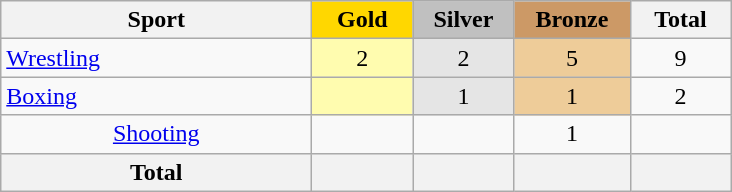<table class="wikitable sortable" style="text-align:center;">
<tr>
<th width=200>Sport</th>
<td bgcolor=gold width=60><strong>Gold</strong></td>
<td bgcolor=silver width=60><strong>Silver</strong></td>
<td bgcolor=#cc9966 width=70><strong>Bronze</strong></td>
<th width=60>Total</th>
</tr>
<tr>
<td align=left><a href='#'>Wrestling</a></td>
<td bgcolor=#fffcaf>2</td>
<td bgcolor=#e5e5e5>2</td>
<td bgcolor=#eecc99>5</td>
<td>9</td>
</tr>
<tr>
<td align=left><a href='#'>Boxing</a></td>
<td bgcolor=#fffcaf></td>
<td bgcolor=#e5e5e5>1</td>
<td bgcolor="#eecc99">1</td>
<td>2</td>
</tr>
<tr>
<td><a href='#'>Shooting</a></td>
<td></td>
<td></td>
<td>1</td>
<td></td>
</tr>
<tr>
<th>Total</th>
<th></th>
<th></th>
<th></th>
<th></th>
</tr>
</table>
